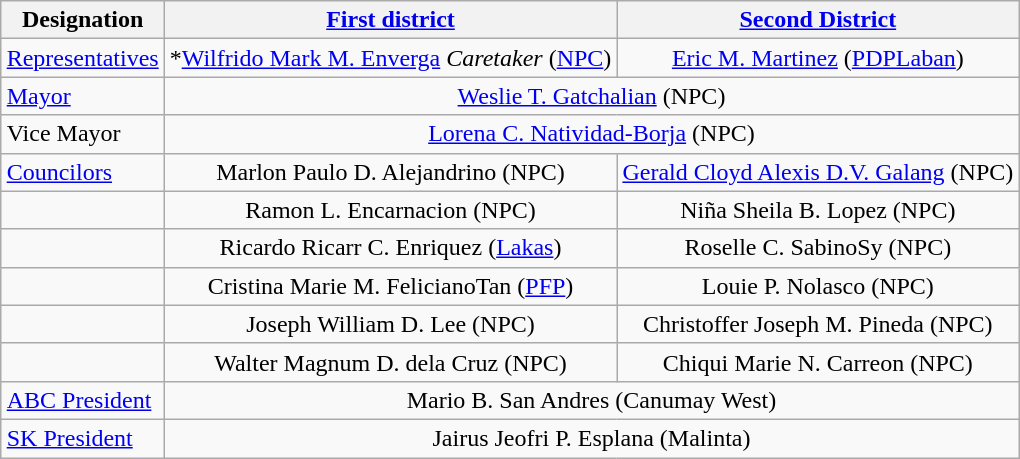<table class="wikitable" style="margin: 1em auto 1em auto;">
<tr>
<th scope="col" style="text-align:center;">Designation</th>
<th scope="col" style="text-align:center;"><a href='#'>First district</a></th>
<th scope="col" style="text-align:center;"><a href='#'>Second District</a></th>
</tr>
<tr>
<td style="text-align:left;"><a href='#'>Representatives</a></td>
<td style="text-align:center;">*<a href='#'>Wilfrido Mark M. Enverga</a> <em>Caretaker</em> (<a href='#'>NPC</a>)</td>
<td style="text-align:center;"><a href='#'>Eric M. Martinez</a> (<a href='#'>PDPLaban</a>)</td>
</tr>
<tr>
<td style="text-align:left;"><a href='#'>Mayor</a></td>
<td colspan="2" style="text-align:center;"><a href='#'>Weslie T. Gatchalian</a> (NPC)</td>
</tr>
<tr>
<td style="text-align:left;">Vice Mayor</td>
<td colspan="2" style="text-align:center;"><a href='#'>Lorena C. Natividad-Borja</a> (NPC)</td>
</tr>
<tr>
<td style="text-align:left;"><a href='#'>Councilors</a></td>
<td style="text-align:center;">Marlon Paulo D. Alejandrino (NPC)</td>
<td style="text-align:center;"><a href='#'>Gerald Cloyd Alexis D.V. Galang</a> (NPC)</td>
</tr>
<tr style="text-align:center;">
<td></td>
<td>Ramon L. Encarnacion (NPC)</td>
<td>Niña Sheila B. Lopez (NPC)</td>
</tr>
<tr style="text-align:center;">
<td></td>
<td>Ricardo Ricarr C. Enriquez (<a href='#'>Lakas</a>)</td>
<td>Roselle C. SabinoSy (NPC)</td>
</tr>
<tr style="text-align:center;">
<td></td>
<td>Cristina Marie M. FelicianoTan (<a href='#'>PFP</a>)</td>
<td>Louie P. Nolasco (NPC)</td>
</tr>
<tr style="text-align:center;">
<td></td>
<td>Joseph William D. Lee (NPC)</td>
<td>Christoffer Joseph M. Pineda (NPC)</td>
</tr>
<tr style="text-align:center;">
<td></td>
<td>Walter Magnum D. dela Cruz (NPC)</td>
<td>Chiqui Marie N. Carreon (NPC)</td>
</tr>
<tr>
<td style="text-align:left;"><a href='#'>ABC President</a></td>
<td colspan="2" style="text-align:center;">Mario B. San Andres (Canumay West)</td>
</tr>
<tr>
<td style="text-align:left;"><a href='#'>SK President</a></td>
<td colspan="2" style="text-align:center;">Jairus Jeofri P. Esplana (Malinta)</td>
</tr>
</table>
